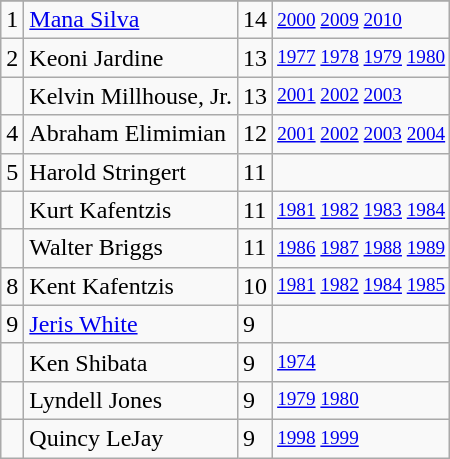<table class="wikitable">
<tr>
</tr>
<tr>
<td>1</td>
<td><a href='#'>Mana Silva</a></td>
<td>14</td>
<td style="font-size:80%;"><a href='#'>2000</a> <a href='#'>2009</a> <a href='#'>2010</a></td>
</tr>
<tr>
<td>2</td>
<td>Keoni Jardine</td>
<td>13</td>
<td style="font-size:80%;"><a href='#'>1977</a> <a href='#'>1978</a> <a href='#'>1979</a> <a href='#'>1980</a></td>
</tr>
<tr>
<td></td>
<td>Kelvin Millhouse, Jr.</td>
<td>13</td>
<td style="font-size:80%;"><a href='#'>2001</a> <a href='#'>2002</a> <a href='#'>2003</a></td>
</tr>
<tr>
<td>4</td>
<td>Abraham Elimimian</td>
<td>12</td>
<td style="font-size:80%;"><a href='#'>2001</a> <a href='#'>2002</a> <a href='#'>2003</a> <a href='#'>2004</a></td>
</tr>
<tr>
<td>5</td>
<td>Harold Stringert</td>
<td>11</td>
<td style="font-size:80%;"> </td>
</tr>
<tr>
<td></td>
<td>Kurt Kafentzis</td>
<td>11</td>
<td style="font-size:80%;"><a href='#'>1981</a> <a href='#'>1982</a> <a href='#'>1983</a> <a href='#'>1984</a></td>
</tr>
<tr>
<td></td>
<td>Walter Briggs</td>
<td>11</td>
<td style="font-size:80%;"><a href='#'>1986</a> <a href='#'>1987</a> <a href='#'>1988</a> <a href='#'>1989</a></td>
</tr>
<tr>
<td>8</td>
<td>Kent Kafentzis</td>
<td>10</td>
<td style="font-size:80%;"><a href='#'>1981</a> <a href='#'>1982</a> <a href='#'>1984</a> <a href='#'>1985</a></td>
</tr>
<tr>
<td>9</td>
<td><a href='#'>Jeris White</a></td>
<td>9</td>
<td style="font-size:80%;">   </td>
</tr>
<tr>
<td></td>
<td>Ken Shibata</td>
<td>9</td>
<td style="font-size:80%;"> <a href='#'>1974</a></td>
</tr>
<tr>
<td></td>
<td>Lyndell Jones</td>
<td>9</td>
<td style="font-size:80%;"><a href='#'>1979</a> <a href='#'>1980</a></td>
</tr>
<tr>
<td></td>
<td>Quincy LeJay</td>
<td>9</td>
<td style="font-size:80%;"><a href='#'>1998</a> <a href='#'>1999</a></td>
</tr>
</table>
